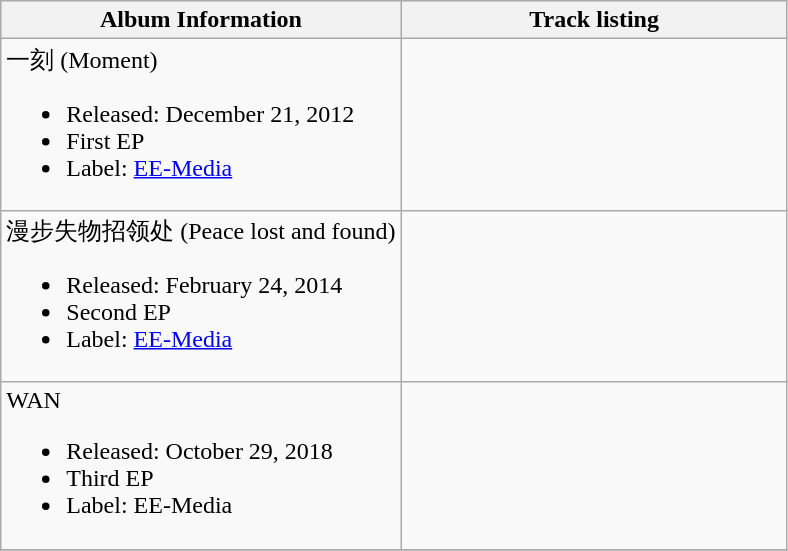<table class="wikitable">
<tr>
<th align="left">Album Information</th>
<th align="left" width="250px">Track listing</th>
</tr>
<tr>
<td align="left">一刻 (Moment)<br><ul><li>Released: December 21, 2012</li><li>First EP</li><li>Label: <a href='#'>EE-Media</a></li></ul></td>
<td style="font-size: 85%;"></td>
</tr>
<tr>
<td align="left">漫步失物招领处 (Peace lost and found)<br><ul><li>Released: February 24, 2014</li><li>Second EP</li><li>Label: <a href='#'>EE-Media</a></li></ul></td>
<td style="font-size: 85%;"></td>
</tr>
<tr>
<td align="left">WAN<br><ul><li>Released: October 29, 2018</li><li>Third EP</li><li>Label: EE-Media</li></ul></td>
<td Style="font-size: 85%;"></td>
</tr>
<tr>
</tr>
</table>
